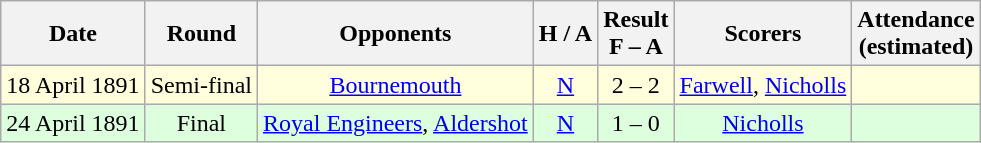<table class="wikitable" style="text-align:center">
<tr>
<th>Date</th>
<th>Round</th>
<th>Opponents</th>
<th>H / A</th>
<th>Result<br>F – A</th>
<th>Scorers</th>
<th>Attendance<br>(estimated)</th>
</tr>
<tr bgcolor="#ffffdd">
<td>18 April 1891</td>
<td>Semi-final</td>
<td><a href='#'>Bournemouth</a></td>
<td><a href='#'>N</a></td>
<td>2 – 2</td>
<td><a href='#'>Farwell</a>, <a href='#'>Nicholls</a></td>
<td></td>
</tr>
<tr bgcolor="#ddffdd">
<td>24 April 1891</td>
<td>Final</td>
<td><a href='#'>Royal Engineers</a>, <a href='#'>Aldershot</a></td>
<td><a href='#'>N</a></td>
<td>1 – 0</td>
<td><a href='#'>Nicholls</a></td>
<td></td>
</tr>
</table>
